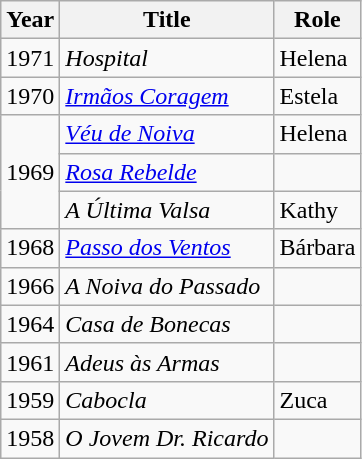<table class="wikitable">
<tr>
<th>Year</th>
<th>Title</th>
<th>Role</th>
</tr>
<tr>
<td>1971</td>
<td><em>Hospital</em></td>
<td>Helena</td>
</tr>
<tr>
<td>1970</td>
<td><em><a href='#'>Irmãos Coragem</a></em></td>
<td>Estela</td>
</tr>
<tr>
<td rowspan="3">1969</td>
<td><em><a href='#'>Véu de Noiva</a></em></td>
<td>Helena</td>
</tr>
<tr>
<td><em><a href='#'>Rosa Rebelde</a></em></td>
<td></td>
</tr>
<tr>
<td><em>A Última Valsa</em></td>
<td>Kathy</td>
</tr>
<tr>
<td>1968</td>
<td><em><a href='#'>Passo dos Ventos</a></em></td>
<td>Bárbara</td>
</tr>
<tr>
<td>1966</td>
<td><em>A Noiva do Passado</em></td>
<td></td>
</tr>
<tr>
<td>1964</td>
<td><em>Casa de Bonecas</em></td>
<td></td>
</tr>
<tr>
<td>1961</td>
<td><em>Adeus às Armas</em></td>
<td></td>
</tr>
<tr>
<td>1959</td>
<td><em>Cabocla</em></td>
<td>Zuca</td>
</tr>
<tr>
<td>1958</td>
<td><em>O Jovem Dr. Ricardo</em></td>
<td></td>
</tr>
</table>
